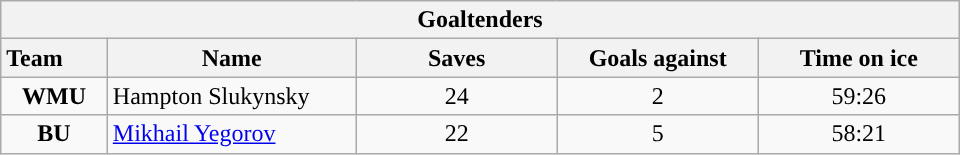<table class="wikitable" style="width:40em; text-align:right;">
<tr>
<th colspan=5>Goaltenders</th>
</tr>
<tr>
<th style="width:4em; text-align:left;">Team</th>
<th style="width:10em;">Name</th>
<th style="width:8em;">Saves</th>
<th style="width:8em;">Goals against</th>
<th style="width:8em;">Time on ice</th>
</tr>
<tr>
<td align=center><strong>WMU</strong></td>
<td style="text-align:left;">Hampton Slukynsky</td>
<td align=center>24</td>
<td align=center>2</td>
<td align=center>59:26</td>
</tr>
<tr>
<td align=center><strong>BU</strong></td>
<td style="text-align:left;"><a href='#'>Mikhail Yegorov</a></td>
<td align=center>22</td>
<td align=center>5</td>
<td align=center>58:21</td>
</tr>
</table>
